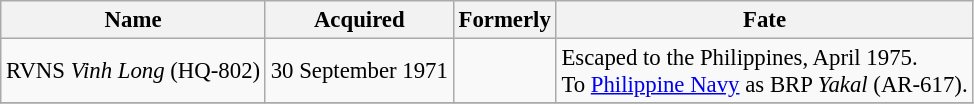<table class="wikitable" style="font-size:95%;">
<tr>
<th>Name</th>
<th>Acquired</th>
<th>Formerly</th>
<th>Fate</th>
</tr>
<tr>
<td>RVNS <em>Vinh Long</em> (HQ-802)</td>
<td>30 September 1971</td>
<td></td>
<td>Escaped to the Philippines, April 1975.<br>To <a href='#'>Philippine Navy</a> as BRP <em>Yakal</em> (AR-617).</td>
</tr>
<tr>
</tr>
</table>
